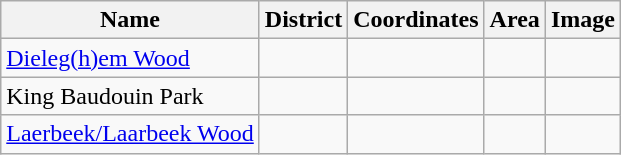<table class="wikitable sortable">
<tr>
<th>Name</th>
<th>District</th>
<th>Coordinates</th>
<th>Area</th>
<th>Image</th>
</tr>
<tr>
<td><a href='#'>Dieleg(h)em Wood</a></td>
<td></td>
<td></td>
<td></td>
<td></td>
</tr>
<tr>
<td>King Baudouin Park</td>
<td></td>
<td></td>
<td></td>
<td></td>
</tr>
<tr>
<td><a href='#'>Laerbeek/Laarbeek Wood</a></td>
<td></td>
<td></td>
<td></td>
<td></td>
</tr>
</table>
